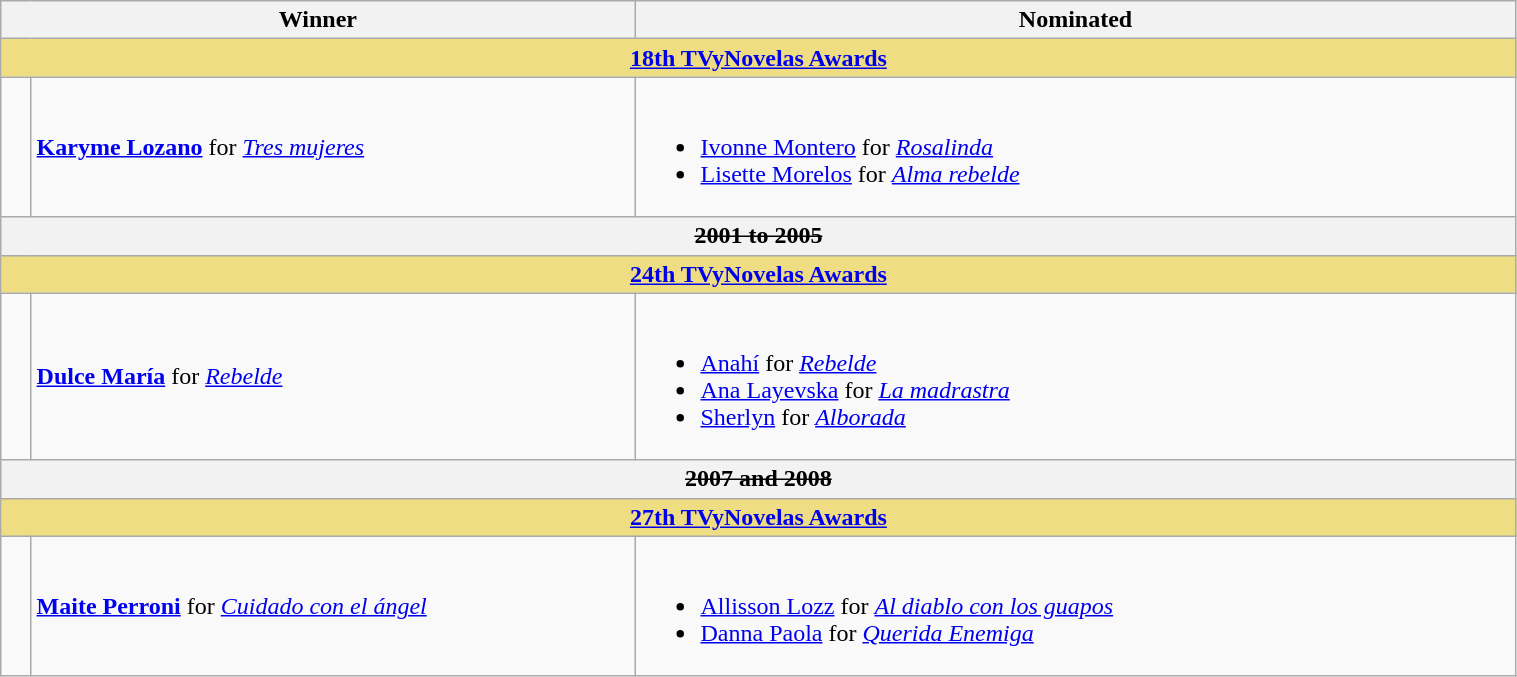<table class="wikitable" width=80%>
<tr align=center>
<th width="150px;" colspan=2; align="center">Winner</th>
<th width="580px;" align="center">Nominated</th>
</tr>
<tr>
<th colspan=9 style="background:#EEDD82;"  align="center"><strong><a href='#'>18th TVyNovelas Awards</a></strong></th>
</tr>
<tr>
<td width=2%></td>
<td><strong><a href='#'>Karyme Lozano</a></strong> for <em><a href='#'>Tres mujeres</a></em></td>
<td><br><ul><li><a href='#'>Ivonne Montero</a> for <em><a href='#'>Rosalinda</a></em></li><li><a href='#'>Lisette Morelos</a> for <em><a href='#'>Alma rebelde</a></em></li></ul></td>
</tr>
<tr>
<th colspan=9 align="center"><s>2001 to 2005</s></th>
</tr>
<tr>
<th colspan=9 style="background:#EEDD82;"  align="center"><strong><a href='#'>24th TVyNovelas Awards</a></strong></th>
</tr>
<tr>
<td width=2%></td>
<td><strong><a href='#'>Dulce María</a></strong> for <em><a href='#'>Rebelde</a></em></td>
<td><br><ul><li><a href='#'>Anahí</a> for <em><a href='#'>Rebelde</a></em></li><li><a href='#'>Ana Layevska</a> for <em><a href='#'>La madrastra</a></em></li><li><a href='#'>Sherlyn</a> for <em><a href='#'>Alborada</a></em></li></ul></td>
</tr>
<tr>
<th colspan=9  align="center"><s>2007 and 2008</s></th>
</tr>
<tr>
<th colspan=9 style="background:#EEDD82;"  align="center"><strong><a href='#'>27th TVyNovelas Awards</a></strong></th>
</tr>
<tr>
<td width=2%></td>
<td><strong><a href='#'>Maite Perroni</a></strong> for <em><a href='#'>Cuidado con el ángel</a></em></td>
<td><br><ul><li><a href='#'>Allisson Lozz</a> for <em><a href='#'>Al diablo con los guapos</a></em></li><li><a href='#'>Danna Paola</a> for <em><a href='#'>Querida Enemiga</a></em></li></ul></td>
</tr>
</table>
